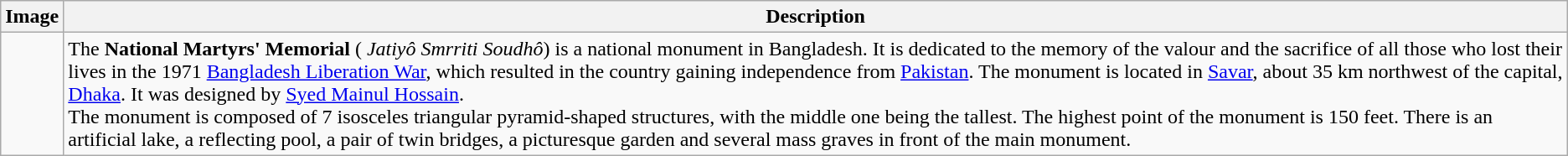<table class="wikitable sortable">
<tr>
<th>Image</th>
<th>Description</th>
</tr>
<tr>
<td></td>
<td>The <strong>National Martyrs' Memorial</strong> ( <em>Jatiyô Smrriti Soudhô</em>) is a national monument in Bangladesh. It is dedicated to the memory of the valour and the sacrifice of all those who lost their lives in the 1971 <a href='#'>Bangladesh Liberation War</a>, which resulted in the country gaining independence from <a href='#'>Pakistan</a>. The monument is located in <a href='#'>Savar</a>, about 35 km northwest of the capital, <a href='#'>Dhaka</a>. It was designed by <a href='#'>Syed Mainul Hossain</a>.<br>The monument is composed of 7 isosceles triangular pyramid-shaped structures, with the middle one being the tallest. The highest point of the monument is 150 feet. There is an artificial lake, a reflecting pool, a pair of twin bridges, a picturesque garden and several mass graves in front of the main monument.</td>
</tr>
</table>
